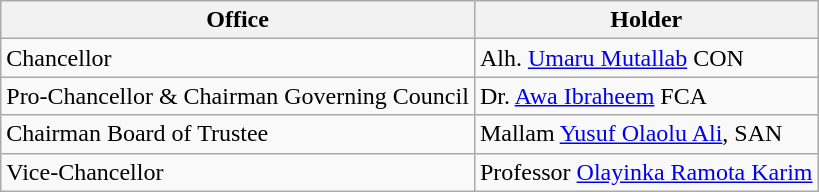<table class="wikitable">
<tr>
<th>Office</th>
<th>Holder</th>
</tr>
<tr>
<td>Chancellor</td>
<td>Alh. <a href='#'>Umaru Mutallab</a> CON</td>
</tr>
<tr>
<td>Pro-Chancellor & Chairman Governing Council</td>
<td>Dr. <a href='#'>Awa Ibraheem</a> FCA</td>
</tr>
<tr>
<td>Chairman Board of Trustee</td>
<td>Mallam <a href='#'>Yusuf Olaolu Ali</a>, SAN</td>
</tr>
<tr>
<td>Vice-Chancellor</td>
<td>Professor <a href='#'>Olayinka Ramota Karim</a></td>
</tr>
</table>
